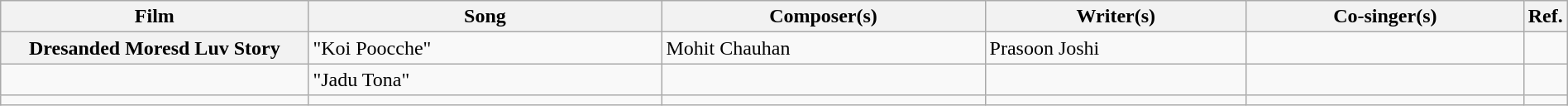<table class="wikitable plainrowheaders" width="100%" "textcolor:#000;">
<tr>
<th scope="col" width=20%><strong>Film</strong></th>
<th scope="col" width=23%><strong>Song</strong></th>
<th scope="col" width=21%><strong>Composer(s)</strong></th>
<th scope="col" width=17%><strong>Writer(s)</strong></th>
<th scope="col" width=18%><strong>Co-singer(s)</strong></th>
<th scope="col" width=1%><strong>Ref.</strong></th>
</tr>
<tr>
<th scope="row">Dresanded Moresd Luv Story</th>
<td>"Koi Poocche"</td>
<td rowspan >Mohit Chauhan</td>
<td rowspan >Prasoon Joshi</td>
<td rowspan ></td>
<td></td>
</tr>
<tr>
<td></td>
<td>"Jadu Tona"</td>
<td></td>
<td></td>
<td></td>
</tr>
<tr>
<td></td>
<td></td>
<td></td>
<td></td>
<td></td>
<td></td>
</tr>
</table>
